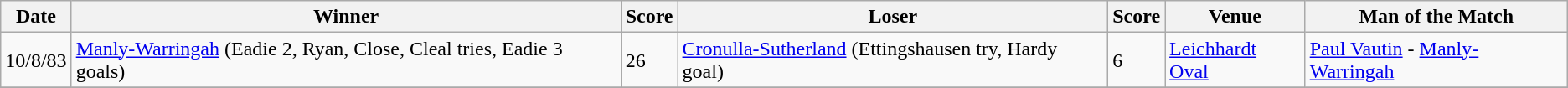<table class="wikitable">
<tr>
<th>Date</th>
<th>Winner</th>
<th>Score</th>
<th>Loser</th>
<th>Score</th>
<th>Venue</th>
<th>Man of the Match</th>
</tr>
<tr>
<td>10/8/83</td>
<td> <a href='#'>Manly-Warringah</a> (Eadie 2, Ryan, Close, Cleal tries, Eadie 3 goals)</td>
<td>26</td>
<td> <a href='#'>Cronulla-Sutherland</a> (Ettingshausen try, Hardy goal)</td>
<td>6</td>
<td><a href='#'>Leichhardt Oval</a></td>
<td><a href='#'>Paul Vautin</a> - <a href='#'>Manly-Warringah</a></td>
</tr>
<tr>
</tr>
</table>
